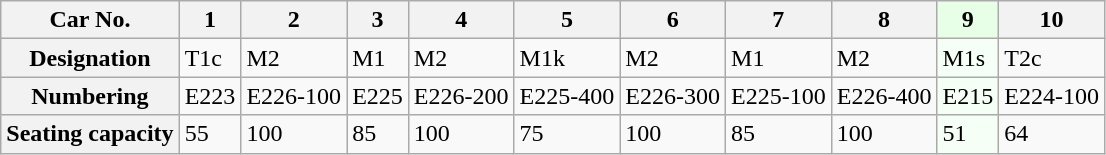<table class="wikitable">
<tr>
<th>Car No.</th>
<th>1</th>
<th>2</th>
<th>3</th>
<th>4</th>
<th>5</th>
<th>6</th>
<th>7</th>
<th>8</th>
<th style="background: #E6FFE6">9</th>
<th>10</th>
</tr>
<tr>
<th>Designation</th>
<td>T1c</td>
<td>M2</td>
<td>M1</td>
<td>M2</td>
<td>M1k</td>
<td>M2</td>
<td>M1</td>
<td>M2</td>
<td style="background: #F5FFF5">M1s</td>
<td>T2c</td>
</tr>
<tr>
<th>Numbering</th>
<td>E223</td>
<td>E226-100</td>
<td>E225</td>
<td>E226-200</td>
<td>E225-400</td>
<td>E226-300</td>
<td>E225-100</td>
<td>E226-400</td>
<td style="background: #F5FFF5">E215</td>
<td>E224-100</td>
</tr>
<tr>
<th>Seating capacity</th>
<td>55</td>
<td>100</td>
<td>85</td>
<td>100</td>
<td>75</td>
<td>100</td>
<td>85</td>
<td>100</td>
<td style="background: #F5FFF5">51</td>
<td>64</td>
</tr>
</table>
